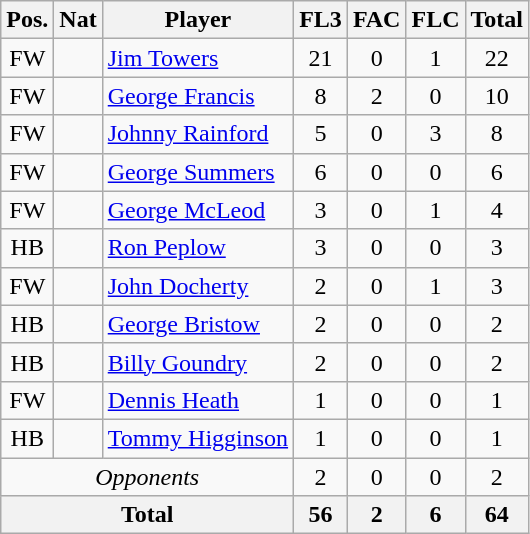<table class="wikitable" style="text-align:center; border:1px #aaa solid;">
<tr>
<th>Pos.</th>
<th>Nat</th>
<th>Player</th>
<th>FL3</th>
<th>FAC</th>
<th>FLC</th>
<th>Total</th>
</tr>
<tr>
<td>FW</td>
<td></td>
<td style="text-align:left;"><a href='#'>Jim Towers</a></td>
<td>21</td>
<td>0</td>
<td>1</td>
<td>22</td>
</tr>
<tr>
<td>FW</td>
<td></td>
<td style="text-align:left;"><a href='#'>George Francis</a></td>
<td>8</td>
<td>2</td>
<td>0</td>
<td>10</td>
</tr>
<tr>
<td>FW</td>
<td></td>
<td style="text-align:left;"><a href='#'>Johnny Rainford</a></td>
<td>5</td>
<td>0</td>
<td>3</td>
<td>8</td>
</tr>
<tr>
<td>FW</td>
<td></td>
<td style="text-align:left;"><a href='#'>George Summers</a></td>
<td>6</td>
<td>0</td>
<td>0</td>
<td>6</td>
</tr>
<tr>
<td>FW</td>
<td></td>
<td style="text-align:left;"><a href='#'>George McLeod</a></td>
<td>3</td>
<td>0</td>
<td>1</td>
<td>4</td>
</tr>
<tr>
<td>HB</td>
<td></td>
<td style="text-align:left;"><a href='#'>Ron Peplow</a></td>
<td>3</td>
<td>0</td>
<td>0</td>
<td>3</td>
</tr>
<tr>
<td>FW</td>
<td></td>
<td style="text-align:left;"><a href='#'>John Docherty</a></td>
<td>2</td>
<td>0</td>
<td>1</td>
<td>3</td>
</tr>
<tr>
<td>HB</td>
<td></td>
<td style="text-align:left;"><a href='#'>George Bristow</a></td>
<td>2</td>
<td>0</td>
<td>0</td>
<td>2</td>
</tr>
<tr>
<td>HB</td>
<td></td>
<td style="text-align:left;"><a href='#'>Billy Goundry</a></td>
<td>2</td>
<td>0</td>
<td>0</td>
<td>2</td>
</tr>
<tr>
<td>FW</td>
<td></td>
<td style="text-align:left;"><a href='#'>Dennis Heath</a></td>
<td>1</td>
<td>0</td>
<td>0</td>
<td>1</td>
</tr>
<tr>
<td>HB</td>
<td></td>
<td style="text-align:left;"><a href='#'>Tommy Higginson</a></td>
<td>1</td>
<td>0</td>
<td>0</td>
<td>1</td>
</tr>
<tr>
<td colspan="3"><em>Opponents</em></td>
<td>2</td>
<td>0</td>
<td>0</td>
<td>2</td>
</tr>
<tr>
<th colspan="3">Total</th>
<th>56</th>
<th>2</th>
<th>6</th>
<th>64</th>
</tr>
</table>
